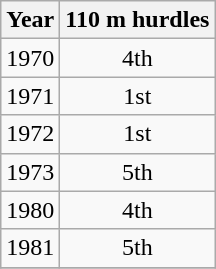<table class=wikitable>
<tr>
<th>Year</th>
<th>110 m hurdles</th>
</tr>
<tr>
<td>1970</td>
<td align="center">4th</td>
</tr>
<tr>
<td>1971</td>
<td align="center">1st</td>
</tr>
<tr>
<td>1972</td>
<td align="center">1st</td>
</tr>
<tr>
<td>1973</td>
<td align="center">5th</td>
</tr>
<tr>
<td>1980</td>
<td align="center">4th</td>
</tr>
<tr>
<td>1981</td>
<td align="center">5th</td>
</tr>
<tr>
</tr>
</table>
